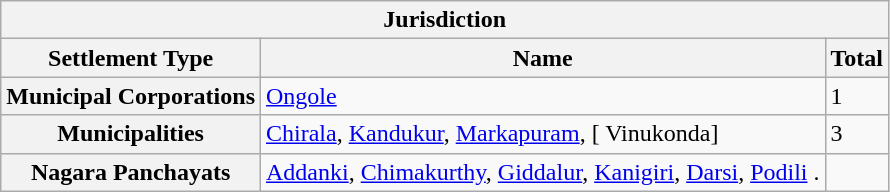<table class="wikitable" style="width:200pt,">
<tr>
<th colspan="3" style="text-align: center,">Jurisdiction</th>
</tr>
<tr>
<th style="text-align: center,">Settlement Type</th>
<th style="text-align: center,">Name</th>
<th style="text-align: center,">Total</th>
</tr>
<tr>
<th>Municipal Corporations</th>
<td><a href='#'>Ongole</a></td>
<td>1</td>
</tr>
<tr>
<th>Municipalities</th>
<td><a href='#'>Chirala</a>, <a href='#'>Kandukur</a>, <a href='#'>Markapuram</a>, [ Vinukonda]</td>
<td>3</td>
</tr>
<tr>
<th>Nagara Panchayats</th>
<td><a href='#'>Addanki</a>, <a href='#'>Chimakurthy</a>, <a href='#'>Giddalur</a>, <a href='#'>Kanigiri</a>, <a href='#'>Darsi</a>, <a href='#'>Podili</a> .</td>
</tr>
</table>
